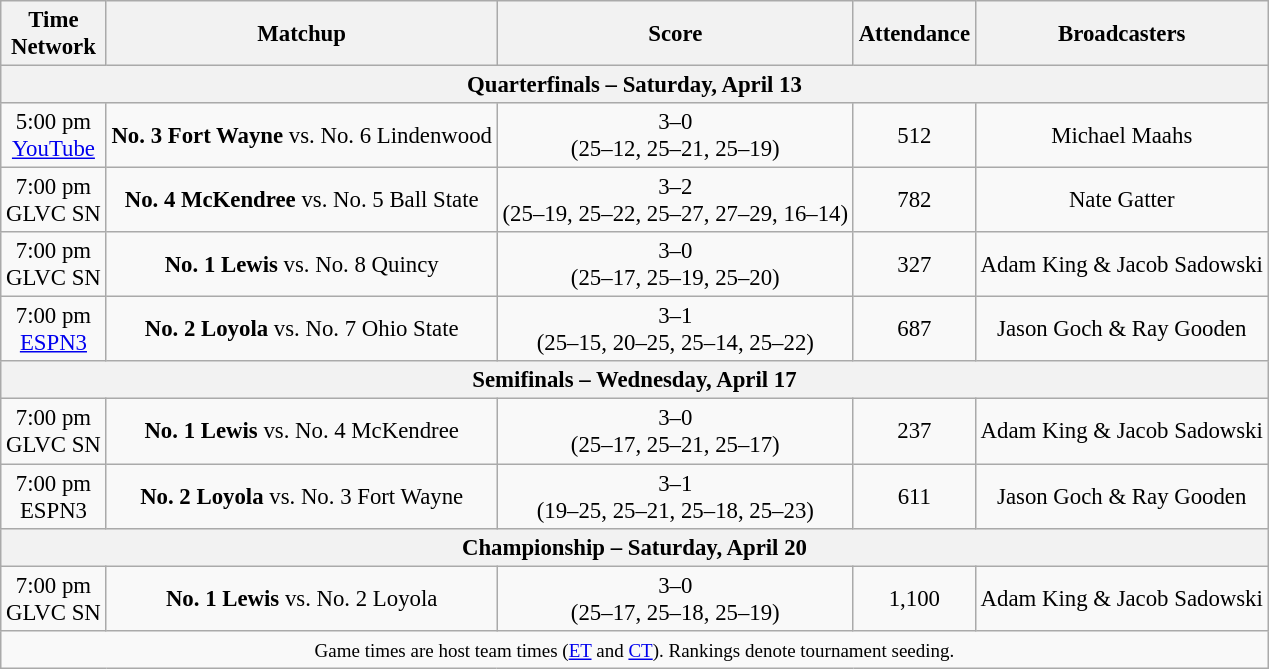<table class="wikitable" style="font-size: 95%;text-align:center">
<tr>
<th>Time<br>Network</th>
<th>Matchup</th>
<th>Score</th>
<th>Attendance</th>
<th>Broadcasters</th>
</tr>
<tr>
<th colspan=5>Quarterfinals – Saturday, April 13</th>
</tr>
<tr>
<td>5:00 pm<br><a href='#'>YouTube</a></td>
<td><strong>No. 3 Fort Wayne</strong> vs. No. 6 Lindenwood</td>
<td>3–0<br>(25–12, 25–21, 25–19)</td>
<td>512</td>
<td>Michael Maahs</td>
</tr>
<tr>
<td>7:00 pm<br>GLVC SN</td>
<td><strong>No. 4 McKendree</strong> vs. No. 5 Ball State</td>
<td>3–2<br>(25–19, 25–22, 25–27, 27–29, 16–14)</td>
<td>782</td>
<td>Nate Gatter</td>
</tr>
<tr>
<td>7:00 pm<br>GLVC SN</td>
<td><strong>No. 1 Lewis</strong> vs. No. 8 Quincy</td>
<td>3–0<br>(25–17, 25–19, 25–20)</td>
<td>327</td>
<td>Adam King & Jacob Sadowski</td>
</tr>
<tr>
<td>7:00 pm<br><a href='#'>ESPN3</a></td>
<td><strong>No. 2 Loyola</strong> vs. No. 7 Ohio State</td>
<td>3–1<br>(25–15, 20–25, 25–14, 25–22)</td>
<td>687</td>
<td>Jason Goch & Ray Gooden</td>
</tr>
<tr>
<th colspan=5>Semifinals – Wednesday, April 17</th>
</tr>
<tr>
<td>7:00 pm<br>GLVC SN</td>
<td><strong>No. 1 Lewis</strong> vs. No. 4 McKendree</td>
<td>3–0<br>(25–17, 25–21, 25–17)</td>
<td>237</td>
<td>Adam King & Jacob Sadowski</td>
</tr>
<tr>
<td>7:00 pm<br>ESPN3</td>
<td><strong>No. 2 Loyola</strong> vs. No. 3 Fort Wayne</td>
<td>3–1<br>(19–25, 25–21, 25–18, 25–23)</td>
<td>611</td>
<td>Jason Goch & Ray Gooden</td>
</tr>
<tr>
<th colspan=5>Championship – Saturday, April 20</th>
</tr>
<tr>
<td>7:00 pm<br>GLVC SN</td>
<td><strong>No. 1 Lewis</strong> vs. No. 2 Loyola</td>
<td>3–0<br>(25–17, 25–18, 25–19)</td>
<td>1,100</td>
<td>Adam King & Jacob Sadowski</td>
</tr>
<tr>
<td colspan=5><small>Game times are host team times (<a href='#'>ET</a> and <a href='#'>CT</a>). Rankings denote tournament seeding.</small></td>
</tr>
</table>
